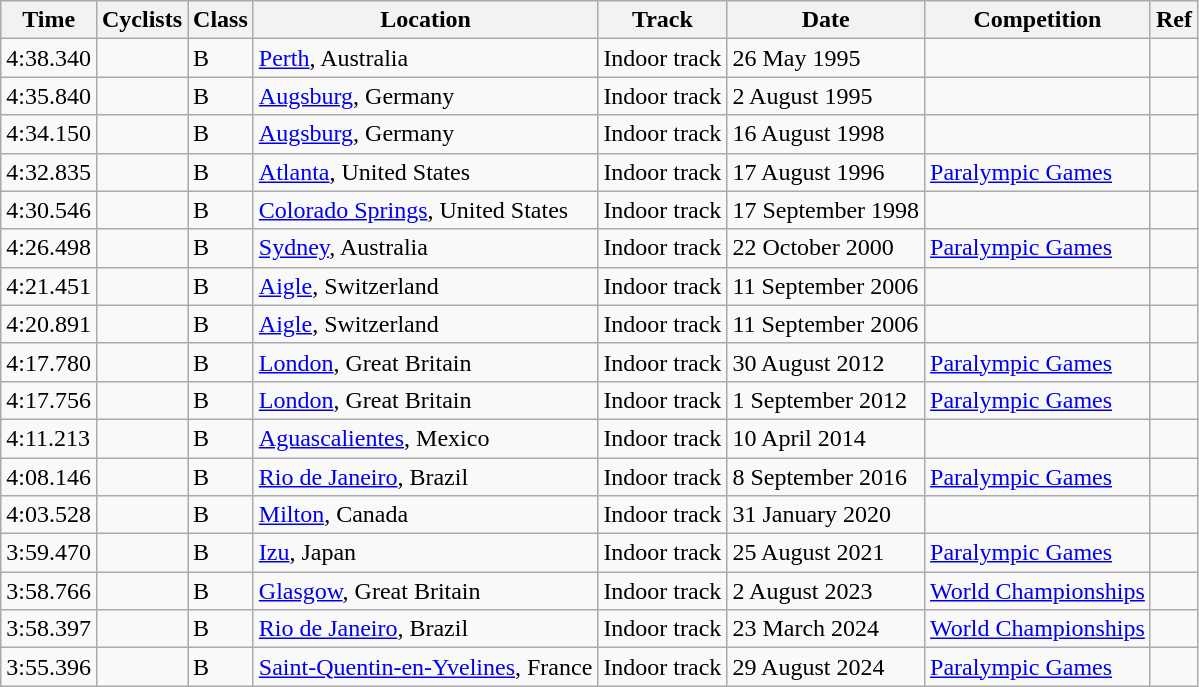<table class="wikitable">
<tr align="left">
<th>Time</th>
<th>Cyclists</th>
<th>Class</th>
<th>Location</th>
<th>Track</th>
<th>Date</th>
<th>Competition</th>
<th>Ref</th>
</tr>
<tr>
<td>4:38.340</td>
<td><br></td>
<td>B</td>
<td><a href='#'>Perth</a>, Australia</td>
<td>Indoor track</td>
<td>26 May 1995</td>
<td></td>
<td></td>
</tr>
<tr>
<td>4:35.840</td>
<td><br></td>
<td>B</td>
<td><a href='#'>Augsburg</a>, Germany</td>
<td>Indoor track</td>
<td>2 August 1995</td>
<td></td>
<td></td>
</tr>
<tr>
<td>4:34.150</td>
<td><br></td>
<td>B</td>
<td><a href='#'>Augsburg</a>, Germany</td>
<td>Indoor track</td>
<td>16 August 1998</td>
<td></td>
<td></td>
</tr>
<tr>
<td>4:32.835</td>
<td><br></td>
<td>B</td>
<td><a href='#'>Atlanta</a>, United States</td>
<td>Indoor track</td>
<td>17 August 1996</td>
<td><a href='#'>Paralympic Games</a></td>
<td></td>
</tr>
<tr>
<td>4:30.546</td>
<td><br></td>
<td>B</td>
<td><a href='#'>Colorado Springs</a>, United States</td>
<td>Indoor track</td>
<td>17 September 1998</td>
<td></td>
<td></td>
</tr>
<tr>
<td>4:26.498</td>
<td><br></td>
<td>B</td>
<td><a href='#'>Sydney</a>, Australia</td>
<td>Indoor track</td>
<td>22 October 2000</td>
<td><a href='#'>Paralympic Games</a></td>
<td></td>
</tr>
<tr>
<td>4:21.451</td>
<td><br></td>
<td>B</td>
<td><a href='#'>Aigle</a>, Switzerland</td>
<td>Indoor track</td>
<td>11 September 2006</td>
<td></td>
<td></td>
</tr>
<tr>
<td>4:20.891</td>
<td><br></td>
<td>B</td>
<td><a href='#'>Aigle</a>, Switzerland</td>
<td>Indoor track</td>
<td>11 September 2006</td>
<td></td>
<td></td>
</tr>
<tr>
<td>4:17.780</td>
<td><br></td>
<td>B</td>
<td><a href='#'>London</a>, Great Britain</td>
<td>Indoor track</td>
<td>30 August 2012</td>
<td><a href='#'>Paralympic Games</a></td>
<td></td>
</tr>
<tr>
<td>4:17.756</td>
<td><br></td>
<td>B</td>
<td><a href='#'>London</a>, Great Britain</td>
<td>Indoor track</td>
<td>1 September 2012</td>
<td><a href='#'>Paralympic Games</a></td>
<td></td>
</tr>
<tr>
<td>4:11.213</td>
<td><br></td>
<td>B</td>
<td><a href='#'>Aguascalientes</a>, Mexico</td>
<td>Indoor track</td>
<td>10 April 2014</td>
<td></td>
<td></td>
</tr>
<tr>
<td>4:08.146</td>
<td><br></td>
<td>B</td>
<td><a href='#'>Rio de Janeiro</a>, Brazil</td>
<td>Indoor track</td>
<td>8 September 2016</td>
<td><a href='#'>Paralympic Games</a></td>
<td></td>
</tr>
<tr>
<td>4:03.528</td>
<td><br></td>
<td>B</td>
<td><a href='#'>Milton</a>, Canada</td>
<td>Indoor track</td>
<td>31 January 2020</td>
<td></td>
<td></td>
</tr>
<tr>
<td>3:59.470</td>
<td><br></td>
<td>B</td>
<td><a href='#'>Izu</a>, Japan</td>
<td>Indoor track</td>
<td>25 August 2021</td>
<td><a href='#'>Paralympic Games</a></td>
<td></td>
</tr>
<tr>
<td>3:58.766</td>
<td><br></td>
<td>B</td>
<td><a href='#'>Glasgow</a>, Great Britain</td>
<td>Indoor track</td>
<td>2 August 2023</td>
<td><a href='#'>World Championships</a></td>
<td></td>
</tr>
<tr>
<td>3:58.397</td>
<td><br></td>
<td>B</td>
<td><a href='#'>Rio de Janeiro</a>, Brazil</td>
<td>Indoor track</td>
<td>23 March 2024</td>
<td><a href='#'>World Championships</a></td>
<td></td>
</tr>
<tr>
<td>3:55.396</td>
<td><br></td>
<td>B</td>
<td><a href='#'>Saint-Quentin-en-Yvelines</a>, France</td>
<td>Indoor track</td>
<td>29 August 2024</td>
<td><a href='#'>Paralympic Games</a></td>
<td></td>
</tr>
</table>
